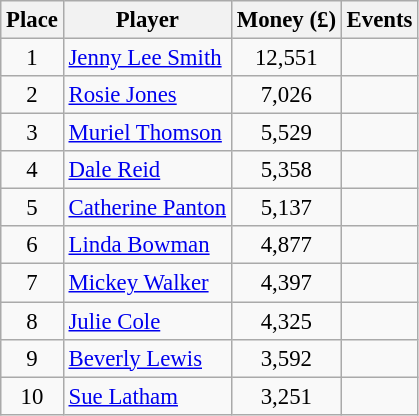<table class="wikitable" style="font-size:95%">
<tr>
<th>Place</th>
<th>Player</th>
<th>Money (£)</th>
<th>Events</th>
</tr>
<tr>
<td align=center>1</td>
<td> <a href='#'>Jenny Lee Smith</a></td>
<td align=center>12,551</td>
<td align=center></td>
</tr>
<tr>
<td align=center>2</td>
<td> <a href='#'>Rosie Jones</a></td>
<td align=center>7,026</td>
<td align=center></td>
</tr>
<tr>
<td align=center>3</td>
<td> <a href='#'>Muriel Thomson</a></td>
<td align=center>5,529</td>
<td align=center></td>
</tr>
<tr>
<td align=center>4</td>
<td> <a href='#'>Dale Reid</a></td>
<td align=center>5,358</td>
<td align=center></td>
</tr>
<tr>
<td align=center>5</td>
<td> <a href='#'>Catherine Panton</a></td>
<td align=center>5,137</td>
<td align=center></td>
</tr>
<tr>
<td align=center>6</td>
<td> <a href='#'>Linda Bowman</a></td>
<td align=center>4,877</td>
<td align=center></td>
</tr>
<tr>
<td align=center>7</td>
<td> <a href='#'>Mickey Walker</a></td>
<td align=center>4,397</td>
<td align=center></td>
</tr>
<tr>
<td align=center>8</td>
<td> <a href='#'>Julie Cole</a></td>
<td align=center>4,325</td>
<td align=center></td>
</tr>
<tr>
<td align=center>9</td>
<td> <a href='#'>Beverly Lewis</a></td>
<td align=center>3,592</td>
<td align=center></td>
</tr>
<tr>
<td align=center>10</td>
<td> <a href='#'>Sue Latham</a></td>
<td align=center>3,251</td>
<td align=center></td>
</tr>
</table>
